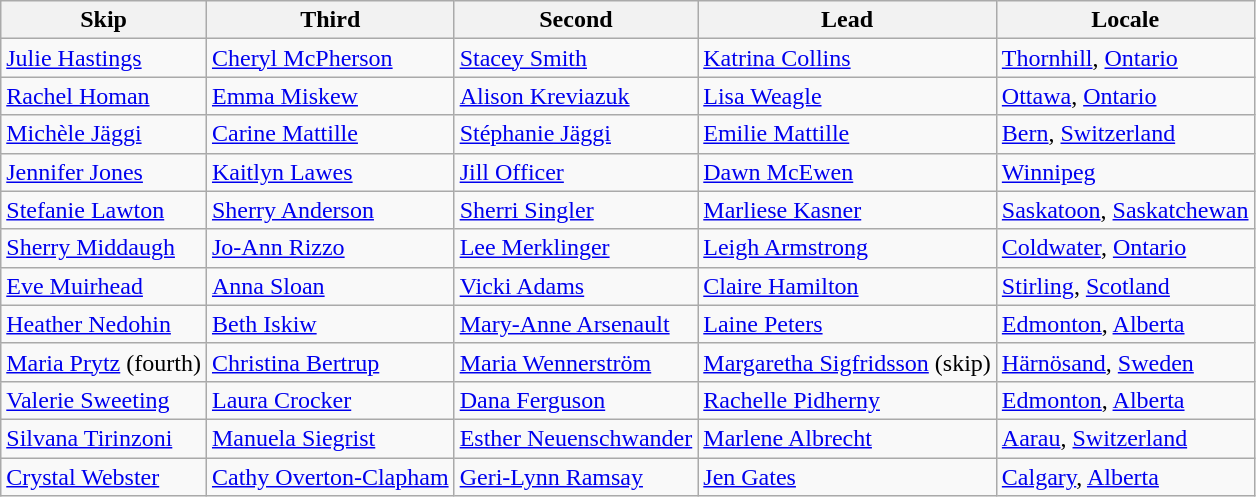<table class=wikitable>
<tr>
<th>Skip</th>
<th>Third</th>
<th>Second</th>
<th>Lead</th>
<th>Locale</th>
</tr>
<tr>
<td><a href='#'>Julie Hastings</a></td>
<td><a href='#'>Cheryl McPherson</a></td>
<td><a href='#'>Stacey Smith</a></td>
<td><a href='#'>Katrina Collins</a></td>
<td> <a href='#'>Thornhill</a>, <a href='#'>Ontario</a></td>
</tr>
<tr>
<td><a href='#'>Rachel Homan</a></td>
<td><a href='#'>Emma Miskew</a></td>
<td><a href='#'>Alison Kreviazuk</a></td>
<td><a href='#'>Lisa Weagle</a></td>
<td> <a href='#'>Ottawa</a>, <a href='#'>Ontario</a></td>
</tr>
<tr>
<td><a href='#'>Michèle Jäggi</a></td>
<td><a href='#'>Carine Mattille</a></td>
<td><a href='#'>Stéphanie Jäggi</a></td>
<td><a href='#'>Emilie Mattille</a></td>
<td> <a href='#'>Bern</a>, <a href='#'>Switzerland</a></td>
</tr>
<tr>
<td><a href='#'>Jennifer Jones</a></td>
<td><a href='#'>Kaitlyn Lawes</a></td>
<td><a href='#'>Jill Officer</a></td>
<td><a href='#'>Dawn McEwen</a></td>
<td> <a href='#'>Winnipeg</a></td>
</tr>
<tr>
<td><a href='#'>Stefanie Lawton</a></td>
<td><a href='#'>Sherry Anderson</a></td>
<td><a href='#'>Sherri Singler</a></td>
<td><a href='#'>Marliese Kasner</a></td>
<td> <a href='#'>Saskatoon</a>, <a href='#'>Saskatchewan</a></td>
</tr>
<tr>
<td><a href='#'>Sherry Middaugh</a></td>
<td><a href='#'>Jo-Ann Rizzo</a></td>
<td><a href='#'>Lee Merklinger</a></td>
<td><a href='#'>Leigh Armstrong</a></td>
<td> <a href='#'>Coldwater</a>, <a href='#'>Ontario</a></td>
</tr>
<tr>
<td><a href='#'>Eve Muirhead</a></td>
<td><a href='#'>Anna Sloan</a></td>
<td><a href='#'>Vicki Adams</a></td>
<td><a href='#'>Claire Hamilton</a></td>
<td> <a href='#'>Stirling</a>, <a href='#'>Scotland</a></td>
</tr>
<tr>
<td><a href='#'>Heather Nedohin</a></td>
<td><a href='#'>Beth Iskiw</a></td>
<td><a href='#'>Mary-Anne Arsenault</a></td>
<td><a href='#'>Laine Peters</a></td>
<td> <a href='#'>Edmonton</a>, <a href='#'>Alberta</a></td>
</tr>
<tr>
<td><a href='#'>Maria Prytz</a> (fourth)</td>
<td><a href='#'>Christina Bertrup</a></td>
<td><a href='#'>Maria Wennerström</a></td>
<td><a href='#'>Margaretha Sigfridsson</a> (skip)</td>
<td> <a href='#'>Härnösand</a>, <a href='#'>Sweden</a></td>
</tr>
<tr>
<td><a href='#'>Valerie Sweeting</a></td>
<td><a href='#'>Laura Crocker</a></td>
<td><a href='#'>Dana Ferguson</a></td>
<td><a href='#'>Rachelle Pidherny</a></td>
<td> <a href='#'>Edmonton</a>, <a href='#'>Alberta</a></td>
</tr>
<tr>
<td><a href='#'>Silvana Tirinzoni</a></td>
<td><a href='#'>Manuela Siegrist</a></td>
<td><a href='#'>Esther Neuenschwander</a></td>
<td><a href='#'>Marlene Albrecht</a></td>
<td> <a href='#'>Aarau</a>, <a href='#'>Switzerland</a></td>
</tr>
<tr>
<td><a href='#'>Crystal Webster</a></td>
<td><a href='#'>Cathy Overton-Clapham</a></td>
<td><a href='#'>Geri-Lynn Ramsay</a></td>
<td><a href='#'>Jen Gates</a></td>
<td> <a href='#'>Calgary</a>, <a href='#'>Alberta</a></td>
</tr>
</table>
